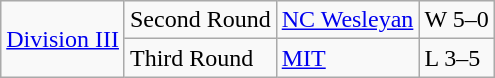<table class="wikitable">
<tr>
<td rowspan="5"><a href='#'>Division III</a></td>
<td>Second Round</td>
<td><a href='#'>NC Wesleyan</a></td>
<td>W 5–0</td>
</tr>
<tr>
<td>Third Round</td>
<td><a href='#'>MIT</a></td>
<td>L 3–5</td>
</tr>
</table>
